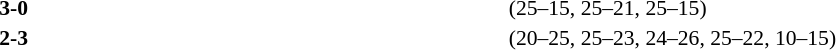<table width=100% cellspacing=1>
<tr>
<th width=20%></th>
<th width=12%></th>
<th width=20%></th>
<th width=33%></th>
<td></td>
</tr>
<tr style=font-size:90%>
<td align=right></td>
<td align=center><strong>3-0</strong></td>
<td></td>
<td>(25–15, 25–21, 25–15)</td>
<td></td>
</tr>
<tr style=font-size:90%>
<td align=right></td>
<td align=center><strong>2-3</strong></td>
<td></td>
<td>(20–25, 25–23, 24–26, 25–22, 10–15)</td>
</tr>
</table>
